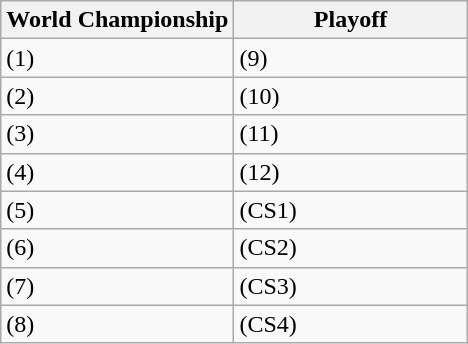<table class="wikitable">
<tr>
<th width=50%>World Championship</th>
<th width="50%">Playoff</th>
</tr>
<tr>
<td> (1)</td>
<td> (9)</td>
</tr>
<tr>
<td> (2)</td>
<td> (10)</td>
</tr>
<tr>
<td> (3)</td>
<td> (11)</td>
</tr>
<tr>
<td> (4)</td>
<td> (12)</td>
</tr>
<tr>
<td> (5)</td>
<td> (CS1)</td>
</tr>
<tr>
<td> (6)</td>
<td> (CS2)</td>
</tr>
<tr>
<td> (7)</td>
<td> (CS3)</td>
</tr>
<tr>
<td> (8)</td>
<td> (CS4)</td>
</tr>
</table>
